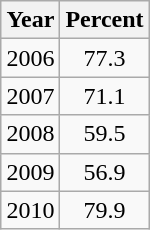<table class="wikitable collapsible sortable" style="margin: 1em auto 1em auto;">
<tr align="center">
<th>Year</th>
<th>Percent</th>
</tr>
<tr align="center">
<td>2006</td>
<td>77.3</td>
</tr>
<tr align="center">
<td>2007</td>
<td>71.1</td>
</tr>
<tr align="center">
<td>2008</td>
<td>59.5</td>
</tr>
<tr align="center">
<td>2009</td>
<td>56.9</td>
</tr>
<tr align="center">
<td>2010</td>
<td>79.9</td>
</tr>
</table>
